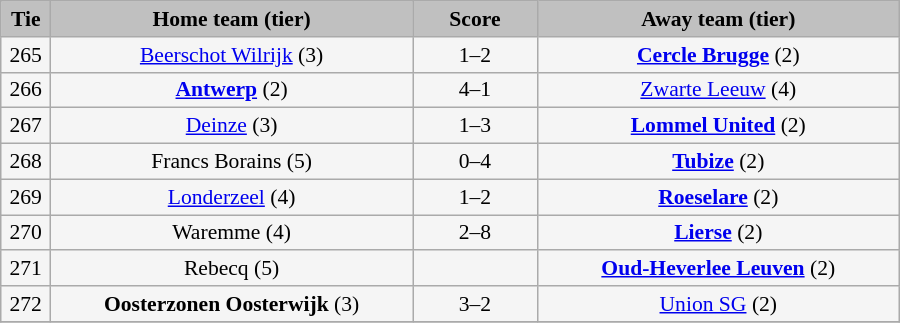<table class="wikitable" style="width: 600px; background:WhiteSmoke; text-align:center; font-size:90%">
<tr>
<td scope="col" style="width:  5.00%; background:silver;"><strong>Tie</strong></td>
<td scope="col" style="width: 36.25%; background:silver;"><strong>Home team (tier)</strong></td>
<td scope="col" style="width: 12.50%; background:silver;"><strong>Score</strong></td>
<td scope="col" style="width: 36.25%; background:silver;"><strong>Away team (tier)</strong></td>
</tr>
<tr>
<td>265</td>
<td><a href='#'>Beerschot Wilrijk</a> (3)</td>
<td>1–2</td>
<td><strong><a href='#'>Cercle Brugge</a></strong> (2)</td>
</tr>
<tr>
<td>266</td>
<td><strong><a href='#'>Antwerp</a></strong> (2)</td>
<td>4–1</td>
<td><a href='#'>Zwarte Leeuw</a> (4)</td>
</tr>
<tr>
<td>267</td>
<td><a href='#'>Deinze</a> (3)</td>
<td>1–3</td>
<td><strong><a href='#'>Lommel United</a></strong> (2)</td>
</tr>
<tr>
<td>268</td>
<td>Francs Borains (5)</td>
<td>0–4</td>
<td><strong><a href='#'>Tubize</a></strong> (2)</td>
</tr>
<tr>
<td>269</td>
<td><a href='#'>Londerzeel</a> (4)</td>
<td>1–2</td>
<td><strong><a href='#'>Roeselare</a></strong> (2)</td>
</tr>
<tr>
<td>270</td>
<td>Waremme (4)</td>
<td>2–8</td>
<td><strong><a href='#'>Lierse</a></strong> (2)</td>
</tr>
<tr>
<td>271</td>
<td>Rebecq (5)</td>
<td></td>
<td><strong><a href='#'>Oud-Heverlee Leuven</a></strong> (2)</td>
</tr>
<tr>
<td>272</td>
<td><strong>Oosterzonen Oosterwijk</strong> (3)</td>
<td>3–2</td>
<td><a href='#'>Union SG</a> (2)</td>
</tr>
<tr>
</tr>
</table>
